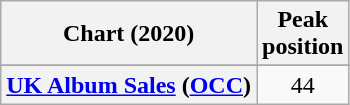<table class="wikitable sortable plainrowheaders" style="text-align:center">
<tr>
<th>Chart (2020)</th>
<th>Peak<br>position</th>
</tr>
<tr>
</tr>
<tr>
</tr>
<tr>
</tr>
<tr>
<th scope="row"><a href='#'>UK Album Sales</a> (<a href='#'>OCC</a>)</th>
<td>44</td>
</tr>
</table>
